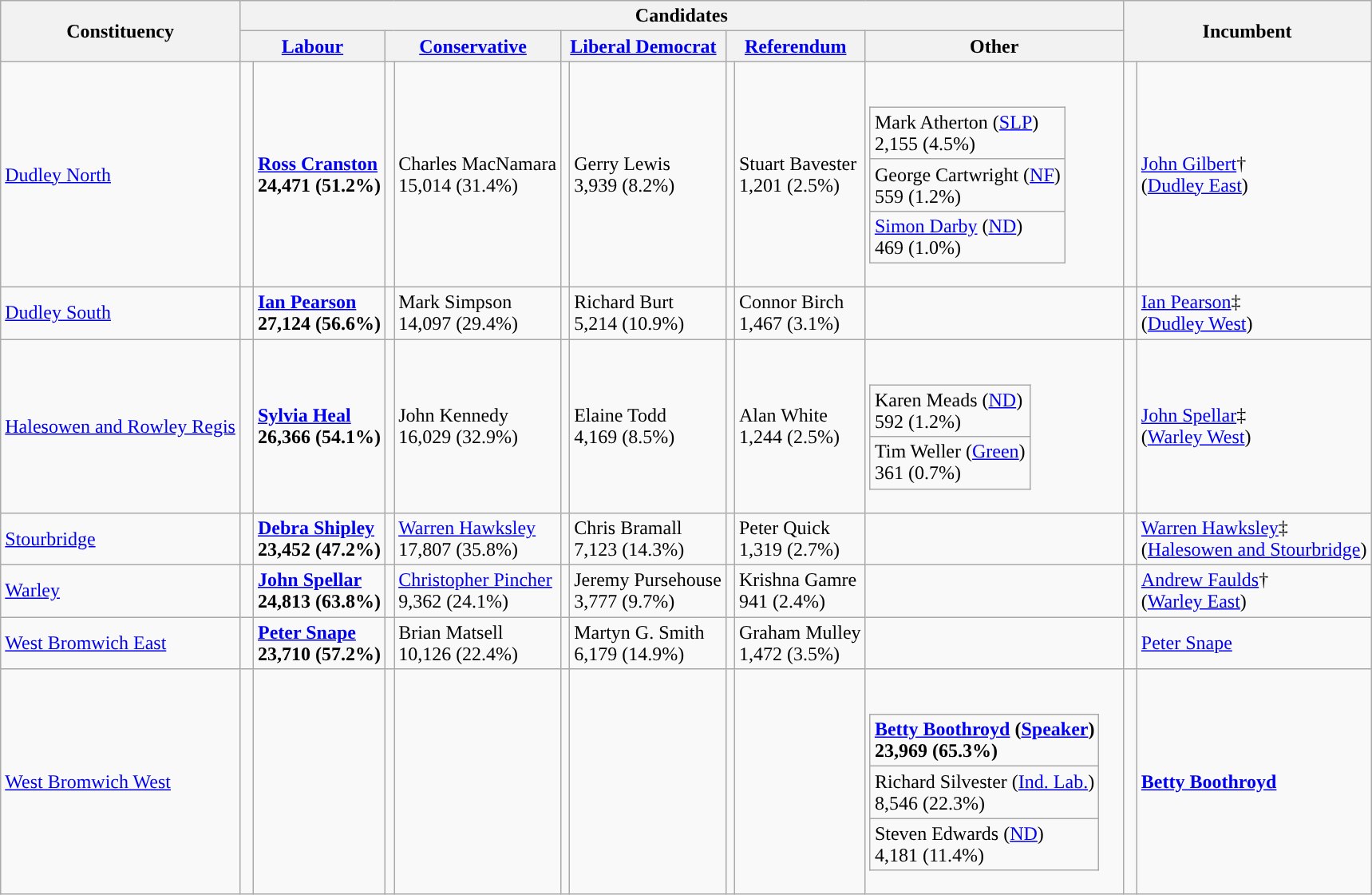<table class="wikitable">
<tr>
<th rowspan="2">Constituency</th>
<th colspan="9">Candidates</th>
<th colspan="2" rowspan="2">Incumbent</th>
</tr>
<tr>
<th colspan="2"><a href='#'>Labour</a></th>
<th colspan="2"><a href='#'>Conservative</a></th>
<th colspan="2"><a href='#'>Liberal Democrat</a></th>
<th colspan="2"><a href='#'>Referendum</a></th>
<th>Other</th>
</tr>
<tr>
<td><a href='#'>Dudley North</a></td>
<td style="color:inherit;background:"> </td>
<td><strong><a href='#'>Ross Cranston</a></strong><br><strong>24,471 (51.2%)</strong></td>
<td></td>
<td>Charles MacNamara<br>15,014 (31.4%)</td>
<td></td>
<td>Gerry Lewis<br>3,939 (8.2%)</td>
<td></td>
<td>Stuart Bavester<br>1,201 (2.5%)</td>
<td><br><table class="wikitable">
<tr>
<td>Mark Atherton (<a href='#'>SLP</a>)<br>2,155 (4.5%)</td>
</tr>
<tr>
<td>George Cartwright (<a href='#'>NF</a>)<br>559 (1.2%)</td>
</tr>
<tr>
<td><a href='#'>Simon Darby</a> (<a href='#'>ND</a>)<br>469 (1.0%)</td>
</tr>
</table>
</td>
<td style="color:inherit;background:"> </td>
<td><a href='#'>John Gilbert</a>†<br>(<a href='#'>Dudley East</a>)</td>
</tr>
<tr>
<td><a href='#'>Dudley South</a></td>
<td style="color:inherit;background:"> </td>
<td><strong><a href='#'>Ian Pearson</a></strong><br><strong>27,124 (56.6%)</strong></td>
<td></td>
<td>Mark Simpson<br>14,097 (29.4%)</td>
<td></td>
<td>Richard Burt<br>5,214 (10.9%)</td>
<td></td>
<td>Connor Birch<br>1,467 (3.1%)</td>
<td></td>
<td style="color:inherit;background:"> </td>
<td><a href='#'>Ian Pearson</a>‡<br>(<a href='#'>Dudley West</a>)</td>
</tr>
<tr>
<td><a href='#'>Halesowen and Rowley Regis</a></td>
<td style="color:inherit;background:"> </td>
<td><strong><a href='#'>Sylvia Heal</a></strong><br><strong>26,366 (54.1%)</strong></td>
<td></td>
<td>John Kennedy<br>16,029 (32.9%)</td>
<td></td>
<td>Elaine Todd<br>4,169 (8.5%)</td>
<td></td>
<td>Alan White<br>1,244 (2.5%)</td>
<td><br><table class="wikitable">
<tr>
<td>Karen Meads (<a href='#'>ND</a>)<br>592 (1.2%)</td>
</tr>
<tr>
<td>Tim Weller (<a href='#'>Green</a>)<br>361 (0.7%)</td>
</tr>
</table>
</td>
<td style="color:inherit;background:"> </td>
<td><a href='#'>John Spellar</a>‡<br>(<a href='#'>Warley West</a>)</td>
</tr>
<tr>
<td><a href='#'>Stourbridge</a></td>
<td style="color:inherit;background:"> </td>
<td><strong><a href='#'>Debra Shipley</a></strong><br><strong>23,452 (47.2%)</strong></td>
<td></td>
<td><a href='#'>Warren Hawksley</a><br>17,807 (35.8%)</td>
<td></td>
<td>Chris Bramall<br>7,123 (14.3%)</td>
<td></td>
<td>Peter Quick<br>1,319 (2.7%)</td>
<td></td>
<td style="color:inherit;background:"> </td>
<td><a href='#'>Warren Hawksley</a>‡<br>(<a href='#'>Halesowen and Stourbridge</a>)</td>
</tr>
<tr>
<td><a href='#'>Warley</a></td>
<td style="color:inherit;background:"> </td>
<td><strong><a href='#'>John Spellar</a></strong><br><strong>24,813 (63.8%)</strong></td>
<td></td>
<td><a href='#'>Christopher Pincher</a><br>9,362 (24.1%)</td>
<td></td>
<td>Jeremy Pursehouse<br>3,777 (9.7%)</td>
<td></td>
<td>Krishna Gamre<br>941 (2.4%)</td>
<td></td>
<td style="color:inherit;background:"> </td>
<td><a href='#'>Andrew Faulds</a>†<br>(<a href='#'>Warley East</a>)</td>
</tr>
<tr>
<td><a href='#'>West Bromwich East</a></td>
<td style="color:inherit;background:"> </td>
<td><strong><a href='#'>Peter Snape</a></strong><br><strong>23,710 (57.2%)</strong></td>
<td></td>
<td>Brian Matsell<br>10,126 (22.4%)</td>
<td></td>
<td>Martyn G. Smith<br>6,179 (14.9%)</td>
<td></td>
<td>Graham Mulley<br>1,472 (3.5%)</td>
<td></td>
<td style="color:inherit;background:"> </td>
<td><a href='#'>Peter Snape</a></td>
</tr>
<tr>
<td><a href='#'>West Bromwich West</a></td>
<td></td>
<td></td>
<td></td>
<td></td>
<td></td>
<td></td>
<td></td>
<td></td>
<td><br><table class="wikitable">
<tr>
<td><strong><a href='#'>Betty Boothroyd</a> (<a href='#'>Speaker</a>)</strong><br><strong>23,969 (65.3%)</strong></td>
</tr>
<tr>
<td>Richard Silvester (<a href='#'>Ind. Lab.</a>)<br>8,546 (22.3%)</td>
</tr>
<tr>
<td>Steven Edwards (<a href='#'>ND</a>)<br>4,181 (11.4%)</td>
</tr>
</table>
</td>
<td></td>
<td><strong><a href='#'>Betty Boothroyd</a></strong></td>
</tr>
</table>
